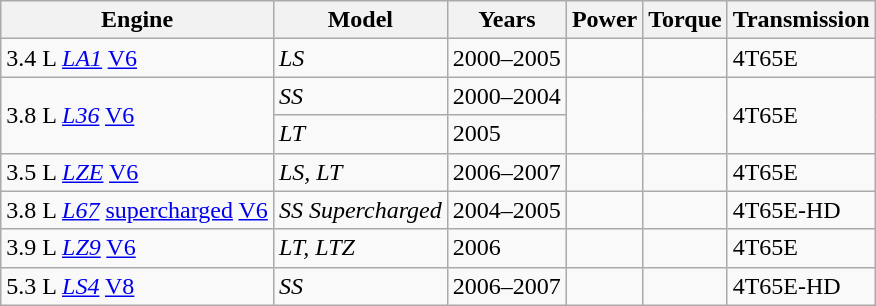<table class=wikitable>
<tr>
<th>Engine</th>
<th>Model</th>
<th>Years</th>
<th>Power</th>
<th>Torque</th>
<th>Transmission</th>
</tr>
<tr 4t65e>
<td>3.4 L <em><a href='#'>LA1</a></em> <a href='#'>V6</a></td>
<td><em>LS</em></td>
<td>2000–2005</td>
<td></td>
<td></td>
<td>4T65E</td>
</tr>
<tr>
<td rowspan=2>3.8 L <em><a href='#'>L36</a></em> <a href='#'>V6</a></td>
<td><em>SS</em></td>
<td>2000–2004</td>
<td rowspan=2></td>
<td rowspan=2></td>
<td rowspan=2>4T65E</td>
</tr>
<tr>
<td><em>LT</em></td>
<td>2005</td>
</tr>
<tr>
<td>3.5 L <em><a href='#'>LZE</a></em> <a href='#'>V6</a></td>
<td><em>LS, LT</em></td>
<td>2006–2007</td>
<td></td>
<td></td>
<td>4T65E</td>
</tr>
<tr>
<td>3.8 L <em><a href='#'>L67</a></em> <a href='#'>supercharged</a> <a href='#'>V6</a></td>
<td><em>SS Supercharged</em></td>
<td>2004–2005</td>
<td></td>
<td></td>
<td>4T65E-HD</td>
</tr>
<tr>
<td>3.9 L <em> <a href='#'>LZ9</a></em> <a href='#'>V6</a></td>
<td><em>LT, LTZ</em></td>
<td>2006</td>
<td></td>
<td></td>
<td>4T65E</td>
</tr>
<tr>
<td>5.3 L <em><a href='#'>LS4</a></em> <a href='#'>V8</a></td>
<td><em>SS</em></td>
<td>2006–2007</td>
<td></td>
<td></td>
<td>4T65E-HD</td>
</tr>
</table>
